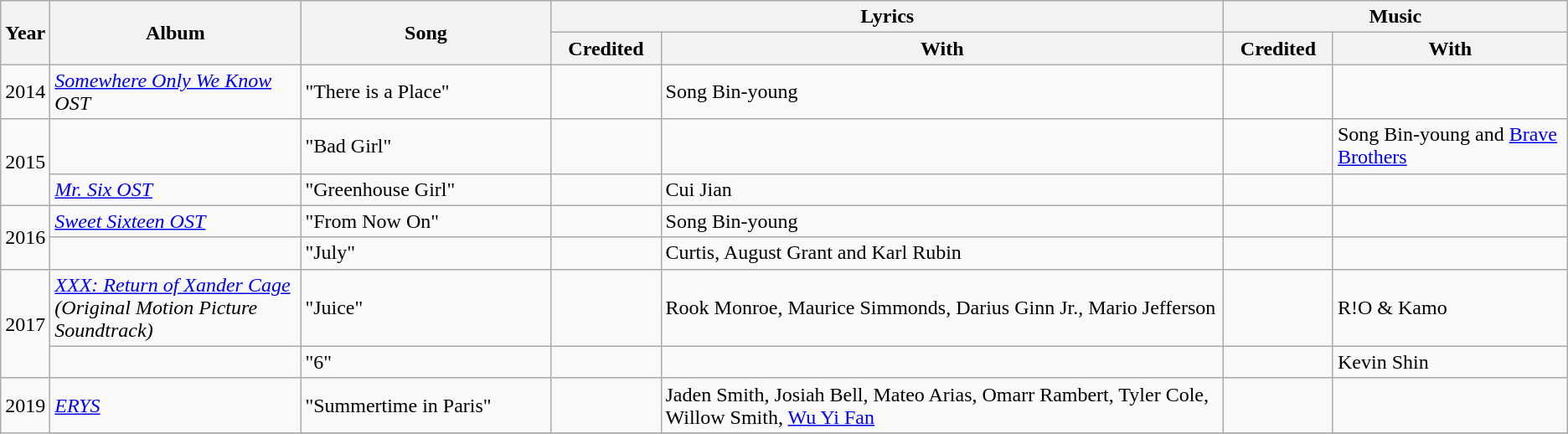<table class="wikitable">
<tr>
<th rowspan=2>Year</th>
<th rowspan=2 style="width:12em;">Album</th>
<th rowspan=2 style="width:12em;">Song</th>
<th colspan="2">Lyrics</th>
<th colspan="2">Music</th>
</tr>
<tr>
<th style="width:5em;">Credited</th>
<th>With</th>
<th style="width:5em;">Credited</th>
<th>With</th>
</tr>
<tr>
<td>2014</td>
<td><em><a href='#'>Somewhere Only We Know</a> OST</em></td>
<td>"There is a Place"</td>
<td></td>
<td>Song Bin-young</td>
<td></td>
<td></td>
</tr>
<tr>
<td rowspan=2>2015</td>
<td></td>
<td>"Bad Girl"</td>
<td></td>
<td></td>
<td></td>
<td>Song Bin-young and <a href='#'>Brave Brothers</a></td>
</tr>
<tr>
<td><a href='#'><em>Mr. Six OST</em></a></td>
<td>"Greenhouse Girl"</td>
<td></td>
<td>Cui Jian</td>
<td></td>
<td></td>
</tr>
<tr>
<td rowspan=2>2016</td>
<td><em><a href='#'>Sweet Sixteen OST</a></em></td>
<td>"From Now On"</td>
<td></td>
<td>Song Bin-young</td>
<td></td>
<td></td>
</tr>
<tr>
<td></td>
<td>"July"</td>
<td></td>
<td>Curtis, August Grant and Karl Rubin</td>
<td></td>
<td></td>
</tr>
<tr>
<td rowspan=2>2017</td>
<td><em><a href='#'>XXX: Return of Xander Cage</a> (Original Motion Picture Soundtrack)</em></td>
<td>"Juice"</td>
<td></td>
<td>Rook Monroe, Maurice Simmonds, Darius Ginn Jr., Mario Jefferson</td>
<td></td>
<td>R!O & Kamo</td>
</tr>
<tr>
<td></td>
<td>"6"</td>
<td></td>
<td></td>
<td></td>
<td>Kevin Shin</td>
</tr>
<tr>
<td rowspan=2>2019</td>
<td><em><a href='#'>ERYS</a></em></td>
<td>"Summertime in Paris"</td>
<td></td>
<td>Jaden Smith, Josiah Bell, Mateo Arias, Omarr Rambert, Tyler Cole, Willow Smith, <a href='#'>Wu Yi Fan</a></td>
<td></td>
<td></td>
</tr>
<tr>
</tr>
</table>
